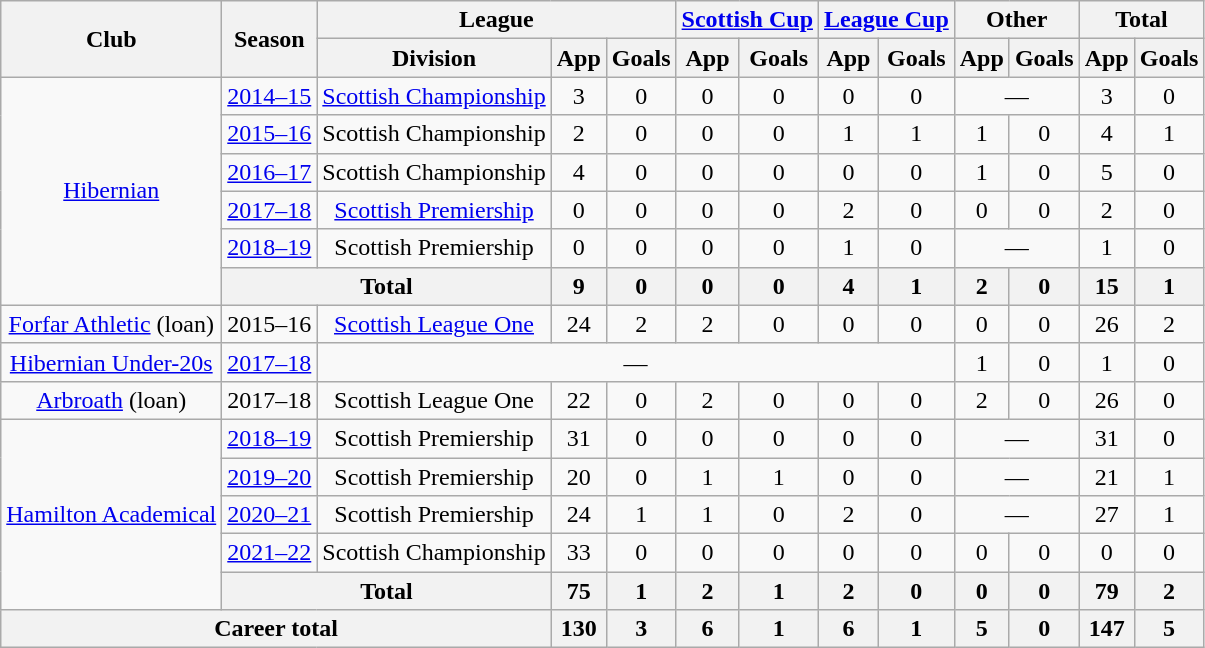<table class="wikitable" style="text-align:center">
<tr>
<th rowspan="2">Club</th>
<th rowspan="2">Season</th>
<th colspan="3">League</th>
<th colspan="2"><a href='#'>Scottish Cup</a></th>
<th colspan="2"><a href='#'>League Cup</a></th>
<th colspan="2">Other</th>
<th colspan="2">Total</th>
</tr>
<tr>
<th>Division</th>
<th>App</th>
<th>Goals</th>
<th>App</th>
<th>Goals</th>
<th>App</th>
<th>Goals</th>
<th>App</th>
<th>Goals</th>
<th>App</th>
<th>Goals</th>
</tr>
<tr>
<td rowspan="6"><a href='#'>Hibernian</a></td>
<td><a href='#'>2014–15</a></td>
<td><a href='#'>Scottish Championship</a></td>
<td>3</td>
<td>0</td>
<td>0</td>
<td>0</td>
<td>0</td>
<td>0</td>
<td colspan="2">—</td>
<td>3</td>
<td>0</td>
</tr>
<tr>
<td><a href='#'>2015–16</a></td>
<td>Scottish Championship</td>
<td>2</td>
<td>0</td>
<td>0</td>
<td>0</td>
<td>1</td>
<td>1</td>
<td>1</td>
<td>0</td>
<td>4</td>
<td>1</td>
</tr>
<tr>
<td><a href='#'>2016–17</a></td>
<td>Scottish Championship</td>
<td>4</td>
<td>0</td>
<td>0</td>
<td>0</td>
<td>0</td>
<td>0</td>
<td>1</td>
<td>0</td>
<td>5</td>
<td>0</td>
</tr>
<tr>
<td><a href='#'>2017–18</a></td>
<td><a href='#'>Scottish Premiership</a></td>
<td>0</td>
<td>0</td>
<td>0</td>
<td>0</td>
<td>2</td>
<td>0</td>
<td>0</td>
<td>0</td>
<td>2</td>
<td>0</td>
</tr>
<tr>
<td><a href='#'>2018–19</a></td>
<td>Scottish Premiership</td>
<td>0</td>
<td>0</td>
<td>0</td>
<td>0</td>
<td>1</td>
<td>0</td>
<td colspan="2">—</td>
<td>1</td>
<td>0</td>
</tr>
<tr>
<th colspan="2">Total</th>
<th>9</th>
<th>0</th>
<th>0</th>
<th>0</th>
<th>4</th>
<th>1</th>
<th>2</th>
<th>0</th>
<th>15</th>
<th>1</th>
</tr>
<tr>
<td><a href='#'>Forfar Athletic</a> (loan)</td>
<td>2015–16</td>
<td><a href='#'>Scottish League One</a></td>
<td>24</td>
<td>2</td>
<td>2</td>
<td>0</td>
<td>0</td>
<td>0</td>
<td>0</td>
<td>0</td>
<td>26</td>
<td>2</td>
</tr>
<tr>
<td><a href='#'>Hibernian Under-20s</a></td>
<td><a href='#'>2017–18</a></td>
<td colspan="7">—</td>
<td>1</td>
<td>0</td>
<td>1</td>
<td>0</td>
</tr>
<tr>
<td><a href='#'>Arbroath</a> (loan)</td>
<td>2017–18</td>
<td>Scottish League One</td>
<td>22</td>
<td>0</td>
<td>2</td>
<td>0</td>
<td>0</td>
<td>0</td>
<td>2</td>
<td>0</td>
<td>26</td>
<td>0</td>
</tr>
<tr>
<td rowspan=5><a href='#'>Hamilton Academical</a></td>
<td><a href='#'>2018–19</a></td>
<td>Scottish Premiership</td>
<td>31</td>
<td>0</td>
<td>0</td>
<td>0</td>
<td>0</td>
<td>0</td>
<td colspan=2>—</td>
<td>31</td>
<td>0</td>
</tr>
<tr>
<td><a href='#'>2019–20</a></td>
<td>Scottish Premiership</td>
<td>20</td>
<td>0</td>
<td>1</td>
<td>1</td>
<td>0</td>
<td>0</td>
<td colspan=2>—</td>
<td>21</td>
<td>1</td>
</tr>
<tr>
<td><a href='#'>2020–21</a></td>
<td>Scottish Premiership</td>
<td>24</td>
<td>1</td>
<td>1</td>
<td>0</td>
<td>2</td>
<td>0</td>
<td colspan=2>—</td>
<td>27</td>
<td>1</td>
</tr>
<tr>
<td><a href='#'>2021–22</a></td>
<td>Scottish Championship</td>
<td>33</td>
<td>0</td>
<td>0</td>
<td>0</td>
<td>0</td>
<td>0</td>
<td>0</td>
<td>0</td>
<td>0</td>
<td>0</td>
</tr>
<tr>
<th colspan=2>Total</th>
<th>75</th>
<th>1</th>
<th>2</th>
<th>1</th>
<th>2</th>
<th>0</th>
<th>0</th>
<th>0</th>
<th>79</th>
<th>2</th>
</tr>
<tr>
<th colspan="3">Career total</th>
<th>130</th>
<th>3</th>
<th>6</th>
<th>1</th>
<th>6</th>
<th>1</th>
<th>5</th>
<th>0</th>
<th>147</th>
<th>5</th>
</tr>
</table>
